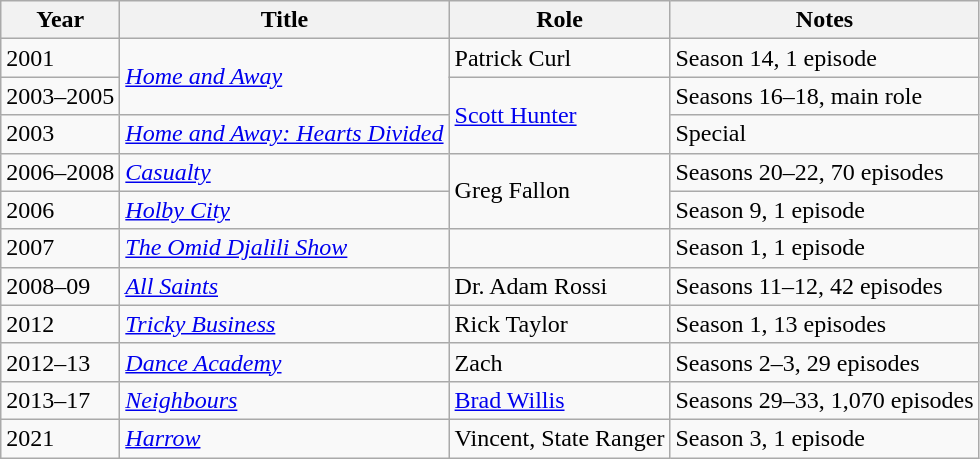<table class="wikitable">
<tr>
<th>Year</th>
<th>Title</th>
<th>Role</th>
<th>Notes</th>
</tr>
<tr>
<td>2001</td>
<td rowspan="2"><em><a href='#'>Home and Away</a></em></td>
<td>Patrick Curl</td>
<td>Season 14, 1 episode</td>
</tr>
<tr>
<td>2003–2005</td>
<td rowspan="2"><a href='#'>Scott Hunter</a></td>
<td>Seasons 16–18, main role</td>
</tr>
<tr>
<td>2003</td>
<td><em><a href='#'>Home and Away: Hearts Divided</a></em></td>
<td>Special</td>
</tr>
<tr>
<td>2006–2008</td>
<td><em><a href='#'>Casualty</a></em></td>
<td rowspan="2">Greg Fallon</td>
<td>Seasons 20–22, 70 episodes</td>
</tr>
<tr>
<td>2006</td>
<td><em><a href='#'>Holby City</a></em></td>
<td>Season 9, 1 episode</td>
</tr>
<tr>
<td>2007</td>
<td><em><a href='#'>The Omid Djalili Show</a></em></td>
<td></td>
<td>Season 1, 1 episode</td>
</tr>
<tr>
<td>2008–09</td>
<td><em><a href='#'>All Saints</a></em></td>
<td>Dr. Adam Rossi</td>
<td>Seasons 11–12, 42 episodes</td>
</tr>
<tr>
<td>2012</td>
<td><em><a href='#'>Tricky Business</a></em></td>
<td>Rick Taylor</td>
<td>Season 1, 13 episodes</td>
</tr>
<tr>
<td>2012–13</td>
<td><em><a href='#'>Dance Academy</a></em></td>
<td>Zach</td>
<td>Seasons 2–3, 29 episodes</td>
</tr>
<tr>
<td>2013–17</td>
<td><em><a href='#'>Neighbours</a></em></td>
<td><a href='#'>Brad Willis</a></td>
<td>Seasons 29–33, 1,070 episodes</td>
</tr>
<tr>
<td>2021</td>
<td><em><a href='#'>Harrow</a></em></td>
<td>Vincent, State Ranger</td>
<td>Season 3, 1 episode</td>
</tr>
</table>
